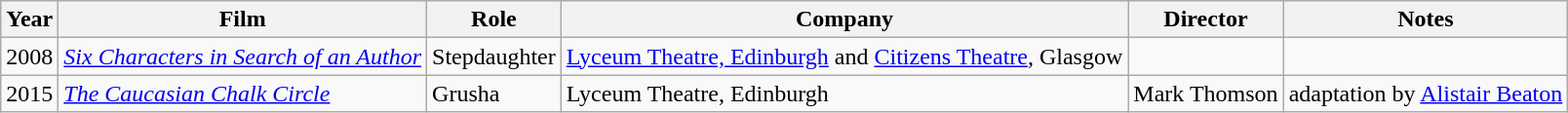<table class="wikitable">
<tr>
<th>Year</th>
<th>Film</th>
<th>Role</th>
<th>Company</th>
<th>Director</th>
<th>Notes</th>
</tr>
<tr>
<td>2008</td>
<td><em><a href='#'>Six Characters in Search of an Author</a></em></td>
<td>Stepdaughter</td>
<td><a href='#'>Lyceum Theatre, Edinburgh</a> and <a href='#'>Citizens Theatre</a>, Glasgow </td>
<td></td>
<td></td>
</tr>
<tr>
<td>2015</td>
<td><em><a href='#'>The Caucasian Chalk Circle</a></em></td>
<td>Grusha</td>
<td>Lyceum Theatre, Edinburgh</td>
<td>Mark Thomson</td>
<td>adaptation by <a href='#'>Alistair Beaton</a></td>
</tr>
</table>
